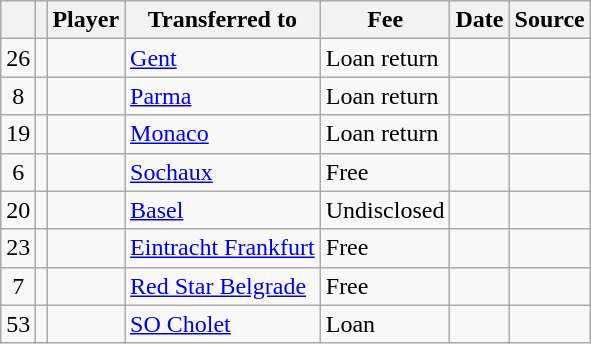<table class="wikitable plainrowheaders sortable">
<tr>
<th></th>
<th></th>
<th scope="col">Player</th>
<th>Transferred to</th>
<th style="width: 65px;">Fee</th>
<th scope="col">Date</th>
<th scope="col">Source</th>
</tr>
<tr>
<td align="center">26</td>
<td align="center"></td>
<td> </td>
<td> <a href='#'>Gent</a></td>
<td>Loan return</td>
<td></td>
<td></td>
</tr>
<tr>
<td align="center">8</td>
<td align="center"></td>
<td> </td>
<td> <a href='#'>Parma</a></td>
<td>Loan return</td>
<td></td>
<td></td>
</tr>
<tr>
<td align="center">19</td>
<td align="center"></td>
<td> </td>
<td><a href='#'>Monaco</a></td>
<td>Loan return</td>
<td></td>
<td></td>
</tr>
<tr>
<td align="center">6</td>
<td align="center"></td>
<td> </td>
<td><a href='#'>Sochaux</a></td>
<td>Free</td>
<td></td>
<td></td>
</tr>
<tr>
<td align="center">20</td>
<td align="center"></td>
<td> </td>
<td> <a href='#'>Basel</a></td>
<td>Undisclosed</td>
<td></td>
<td></td>
</tr>
<tr>
<td align="center">23</td>
<td align="center"></td>
<td> </td>
<td> <a href='#'>Eintracht Frankfurt</a></td>
<td>Free</td>
<td></td>
<td></td>
</tr>
<tr>
<td align="center">7</td>
<td align="center"></td>
<td> </td>
<td> <a href='#'>Red Star Belgrade</a></td>
<td>Free</td>
<td></td>
<td></td>
</tr>
<tr>
<td align="center">53</td>
<td align="center"></td>
<td> </td>
<td><a href='#'>SO Cholet</a></td>
<td>Loan</td>
<td></td>
<td></td>
</tr>
</table>
